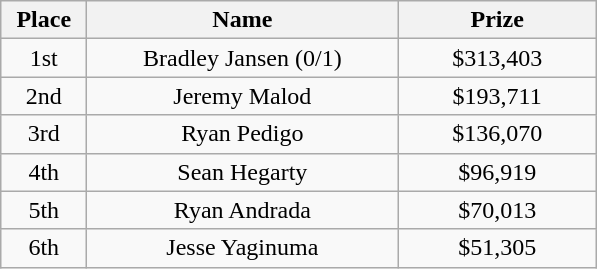<table class="wikitable">
<tr>
<th width="50">Place</th>
<th width="200">Name</th>
<th width="125">Prize</th>
</tr>
<tr>
<td align = "center">1st</td>
<td align = "center"> Bradley Jansen (0/1)</td>
<td align="center">$313,403</td>
</tr>
<tr>
<td align = "center">2nd</td>
<td align = "center"> Jeremy Malod</td>
<td align="center">$193,711</td>
</tr>
<tr>
<td align = "center">3rd</td>
<td align = "center"> Ryan Pedigo</td>
<td align="center">$136,070</td>
</tr>
<tr>
<td align = "center">4th</td>
<td align = "center"> Sean Hegarty</td>
<td align="center">$96,919</td>
</tr>
<tr>
<td align = "center">5th</td>
<td align = "center"> Ryan Andrada</td>
<td align="center">$70,013</td>
</tr>
<tr>
<td align = "center">6th</td>
<td align = "center"> Jesse Yaginuma</td>
<td align="center">$51,305</td>
</tr>
</table>
